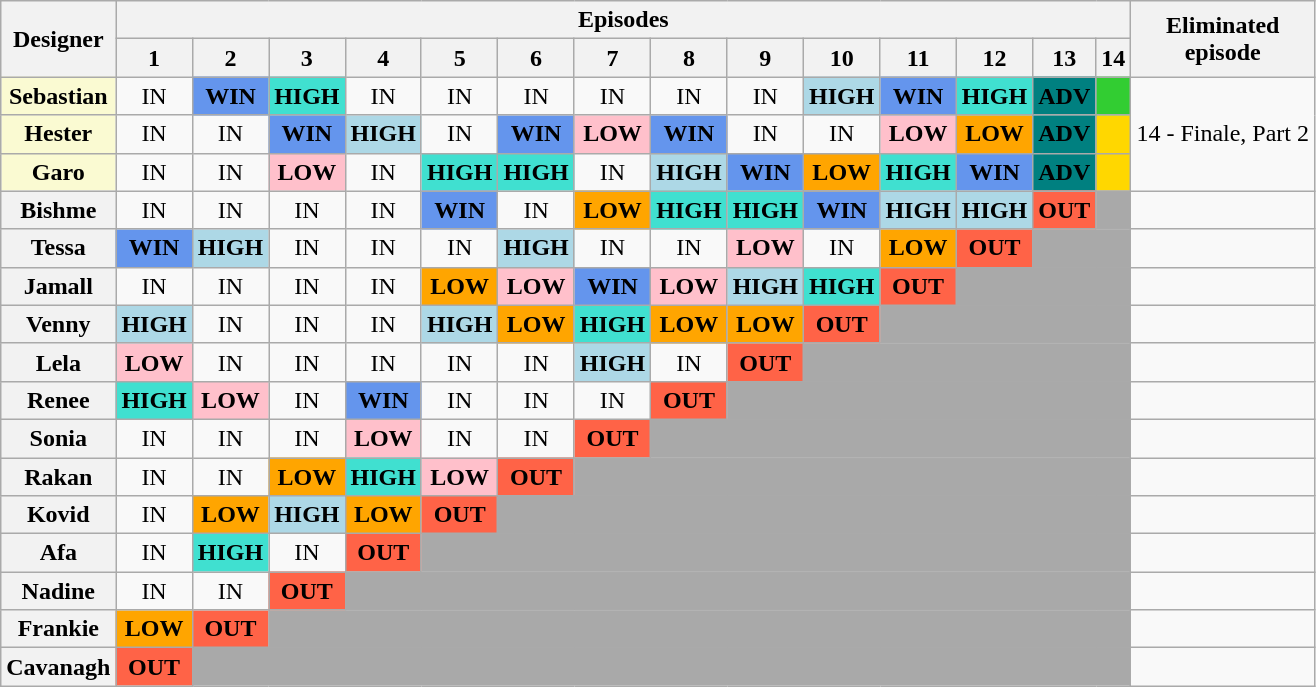<table class="wikitable" style="text-align:center">
<tr>
<th rowspan="2"><strong>Designer</strong></th>
<th colspan="14"><strong>Episodes</strong></th>
<th rowspan="2"><strong>Eliminated<br> episode</strong></th>
</tr>
<tr>
<th>1</th>
<th>2</th>
<th>3</th>
<th>4</th>
<th>5</th>
<th>6</th>
<th>7</th>
<th>8</th>
<th>9 </th>
<th>10 </th>
<th>11</th>
<th>12</th>
<th>13 </th>
<th>14</th>
</tr>
<tr>
<th style="background:#FAFAD2;">Sebastian</th>
<td>IN</td>
<td style="background:cornflowerblue;"><strong>WIN</strong></td>
<td style="background:turquoise;"><strong>HIGH</strong></td>
<td>IN</td>
<td>IN</td>
<td>IN</td>
<td>IN</td>
<td>IN</td>
<td>IN</td>
<td style="background:lightblue;"><strong>HIGH</strong></td>
<td style="background:cornflowerblue;"><strong>WIN</strong></td>
<td style="background:turquoise;"><strong>HIGH</strong></td>
<td style="background:teal;"><strong>ADV</strong></td>
<td style="background:limegreen;"></td>
<td rowspan="3">14 - Finale, Part 2</td>
</tr>
<tr>
<th style="background:#FAFAD2;">Hester</th>
<td>IN</td>
<td>IN</td>
<td style="background:cornflowerblue;"><strong>WIN</strong></td>
<td style="background:lightblue;"><strong>HIGH</strong></td>
<td>IN</td>
<td style="background:cornflowerblue;"><strong>WIN</strong></td>
<td style="background:pink;"><strong>LOW</strong></td>
<td style="background:cornflowerblue;"><strong>WIN</strong></td>
<td>IN</td>
<td>IN</td>
<td style="background:pink;"><strong>LOW</strong></td>
<td style="background:orange;"><strong>LOW</strong></td>
<td style="background:teal;"><strong>ADV</strong></td>
<td style="background:gold;"></td>
</tr>
<tr>
<th style="background:#FAFAD2;">Garo</th>
<td>IN</td>
<td>IN</td>
<td style="background:pink;"><strong>LOW</strong></td>
<td>IN</td>
<td style="background:turquoise;"><strong>HIGH</strong></td>
<td style="background:turquoise;"><strong>HIGH</strong></td>
<td>IN</td>
<td style="background:lightblue;"><strong>HIGH</strong></td>
<td style="background:cornflowerblue;"><strong>WIN</strong></td>
<td style="background:orange;"><strong>LOW</strong></td>
<td style="background:turquoise;"><strong>HIGH</strong></td>
<td style="background:cornflowerblue;"><strong>WIN</strong></td>
<td style="background:teal;"><strong>ADV</strong></td>
<td style="background:gold;"></td>
</tr>
<tr>
<th>Bishme</th>
<td>IN</td>
<td>IN</td>
<td>IN</td>
<td>IN</td>
<td style="background:cornflowerblue;"><strong>WIN</strong></td>
<td>IN</td>
<td style="background:orange;"><strong>LOW</strong></td>
<td style="background:turquoise;"><strong>HIGH</strong></td>
<td style="background:turquoise;"><strong>HIGH</strong></td>
<td style="background:cornflowerblue;"><strong>WIN</strong></td>
<td style="background:lightblue;"><strong>HIGH</strong></td>
<td style="background:lightblue;"><strong>HIGH</strong></td>
<td style="background:tomato;"><strong>OUT</strong></td>
<td style="background:darkgrey;" colspan="1"></td>
<td></td>
</tr>
<tr>
<th>Tessa</th>
<td style="background:cornflowerblue;"><strong>WIN</strong></td>
<td style="background:lightblue;"><strong>HIGH</strong></td>
<td>IN</td>
<td>IN</td>
<td>IN</td>
<td style="background:lightblue;"><strong>HIGH</strong></td>
<td>IN</td>
<td>IN</td>
<td style="background:pink;"><strong>LOW</strong></td>
<td>IN</td>
<td style="background:orange;"><strong>LOW</strong></td>
<td style="background:tomato;"><strong>OUT</strong></td>
<td style="background:darkgrey;" colspan="2"></td>
<td></td>
</tr>
<tr>
<th>Jamall</th>
<td>IN</td>
<td>IN</td>
<td>IN</td>
<td>IN</td>
<td style="background:orange;"><strong>LOW</strong></td>
<td style="background:pink;"><strong>LOW</strong></td>
<td style="background:cornflowerblue;"><strong>WIN</strong></td>
<td style="background:pink;"><strong>LOW</strong></td>
<td style="background:lightblue;"><strong>HIGH</strong></td>
<td style="background:turquoise;"><strong>HIGH</strong></td>
<td style="background:tomato;"><strong>OUT</strong></td>
<td style="background:darkgrey;" colspan="3"></td>
<td></td>
</tr>
<tr>
<th>Venny</th>
<td style="background:lightblue;"><strong>HIGH</strong></td>
<td>IN</td>
<td>IN</td>
<td>IN</td>
<td style="background:lightblue;"><strong>HIGH</strong></td>
<td style="background:orange;"><strong>LOW</strong></td>
<td style="background:turquoise;"><strong>HIGH</strong></td>
<td style="background:orange;"><strong>LOW</strong></td>
<td style="background:orange;"><strong>LOW</strong></td>
<td style="background:tomato;"><strong>OUT</strong></td>
<td style="background:darkgrey;" colspan="4"></td>
<td></td>
</tr>
<tr>
<th>Lela</th>
<td style="background:pink;"><strong>LOW</strong></td>
<td>IN</td>
<td>IN</td>
<td>IN</td>
<td>IN</td>
<td>IN</td>
<td style="background:lightblue;"><strong>HIGH</strong></td>
<td>IN</td>
<td style="background:tomato;"><strong>OUT</strong></td>
<td style="background:darkgrey;" colspan="5"></td>
<td></td>
</tr>
<tr>
<th>Renee</th>
<td style="background:turquoise;"><strong>HIGH</strong></td>
<td style="background:pink;"><strong>LOW</strong></td>
<td>IN</td>
<td style="background:cornflowerblue;"><strong>WIN</strong></td>
<td>IN</td>
<td>IN</td>
<td>IN</td>
<td style="background:tomato;"><strong>OUT</strong></td>
<td style="background:darkgrey;" colspan="6"></td>
<td></td>
</tr>
<tr>
<th>Sonia</th>
<td>IN</td>
<td>IN</td>
<td>IN</td>
<td style="background:pink;"><strong>LOW</strong></td>
<td>IN</td>
<td>IN</td>
<td style="background:tomato;"><strong>OUT</strong></td>
<td style="background:darkgrey;" colspan="7"></td>
<td></td>
</tr>
<tr>
<th>Rakan</th>
<td>IN</td>
<td>IN</td>
<td style="background:orange;"><strong>LOW</strong></td>
<td style="background:turquoise;"><strong>HIGH</strong></td>
<td style="background:pink;"><strong>LOW</strong></td>
<td style="background:tomato;"><strong>OUT</strong></td>
<td style="background:darkgrey;" colspan="8"></td>
<td></td>
</tr>
<tr>
<th>Kovid</th>
<td>IN</td>
<td style="background:orange;"><strong>LOW</strong></td>
<td style="background:lightblue;"><strong>HIGH</strong></td>
<td style="background:orange;"><strong>LOW</strong></td>
<td style="background:tomato;"><strong>OUT</strong></td>
<td style="background:darkgrey;" colspan="9"></td>
<td></td>
</tr>
<tr>
<th>Afa</th>
<td>IN</td>
<td style="background:turquoise;"><strong>HIGH</strong></td>
<td>IN</td>
<td style="background:tomato;"><strong>OUT</strong></td>
<td style="background:darkgrey;" colspan="10"></td>
<td></td>
</tr>
<tr>
<th>Nadine</th>
<td>IN</td>
<td>IN</td>
<td style="background:tomato;"><strong>OUT</strong></td>
<td style="background:darkgrey;" colspan="11"></td>
<td></td>
</tr>
<tr>
<th>Frankie</th>
<td style="background:orange;"><strong>LOW</strong></td>
<td style="background:tomato;"><strong>OUT</strong></td>
<td style="background:darkgrey;" colspan="12"></td>
<td></td>
</tr>
<tr>
<th>Cavanagh</th>
<td style="background:tomato;"><strong>OUT</strong></td>
<td style="background:darkgrey;" colspan="13"></td>
<td></td>
</tr>
</table>
